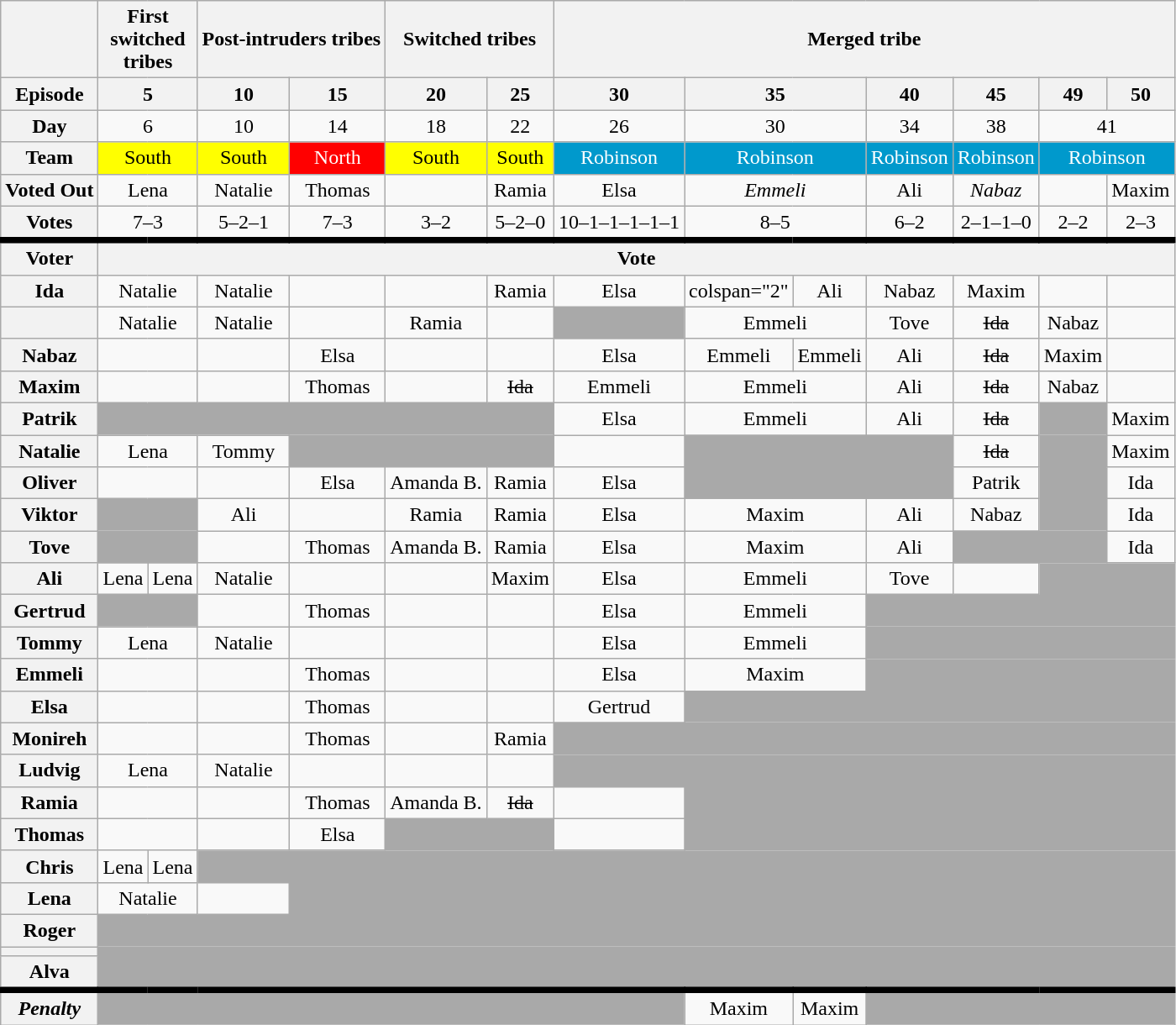<table class="wikitable unsortable" style="text-align:center;">
<tr>
<th></th>
<th scope="col" colspan="2">First<br>switched<br>tribes</th>
<th scope="col" colspan="2">Post-intruders tribes</th>
<th scope="col" colspan="2">Switched tribes</th>
<th scope="col" colspan="100%">Merged tribe</th>
</tr>
<tr>
<th scope="row">Episode</th>
<th scope="col" colspan="2">5</th>
<th scope="col">10</th>
<th scope="col">15</th>
<th scope="col">20</th>
<th scope="col">25</th>
<th scope="col">30</th>
<th colspan="2" scope="col">35</th>
<th scope="col">40</th>
<th scope="col">45</th>
<th scope="col">49</th>
<th scope="col">50</th>
</tr>
<tr>
<th scope="row">Day</th>
<td colspan="2">6</td>
<td>10</td>
<td>14</td>
<td>18</td>
<td>22</td>
<td>26</td>
<td colspan="2">30</td>
<td>34</td>
<td>38</td>
<td colspan="2">41</td>
</tr>
<tr>
<th scope="row">Team</th>
<td colspan="2" style="background:yellow; color:black;">South</td>
<td style="background:yellow; color:black;">South</td>
<td style="background:red; color:white;">North</td>
<td style="background:yellow; color:black;">South</td>
<td style="background:yellow; color:black;">South</td>
<td style="background:#0099CC; color:white;">Robinson</td>
<td colspan="2" style="background:#0099CC; color:white;">Robinson</td>
<td style="background:#0099CC; color:white;">Robinson</td>
<td style="background:#0099CC; color:white;">Robinson</td>
<td colspan="2" style="background:#0099CC; color:white;">Robinson</td>
</tr>
<tr>
<th scope="row">Voted Out</th>
<td colspan="2">Lena</td>
<td>Natalie</td>
<td>Thomas</td>
<td></td>
<td>Ramia</td>
<td>Elsa</td>
<td colspan="2"><em>Emmeli</em></td>
<td>Ali</td>
<td><em>Nabaz</em></td>
<td></td>
<td>Maxim</td>
</tr>
<tr style="white-space:nowrap;">
<th scope="row">Votes</th>
<td colspan="2">7–3</td>
<td>5–2–1</td>
<td>7–3</td>
<td>3–2</td>
<td>5–2–0</td>
<td>10–1–1–1–1–1</td>
<td colspan="2">8–5</td>
<td>6–2</td>
<td>2–1–1–0</td>
<td>2–2</td>
<td>2–3</td>
</tr>
<tr style="border-top:5px solid; height:0px; white-space:nowrap;">
<th scope="col">Voter</th>
<th scope="col" colspan="100%">Vote</th>
</tr>
<tr>
<th scope="row">Ida</th>
<td colspan="2">Natalie</td>
<td>Natalie</td>
<td></td>
<td></td>
<td>Ramia</td>
<td>Elsa</td>
<td>colspan="2" </td>
<td>Ali</td>
<td>Nabaz</td>
<td>Maxim</td>
<td></td>
</tr>
<tr>
<th scope="row"></th>
<td colspan="2">Natalie</td>
<td>Natalie</td>
<td></td>
<td>Ramia</td>
<td></td>
<td colspan="1" style="background:darkgray; border:none;"></td>
<td colspan="2">Emmeli</td>
<td>Tove</td>
<td><s>Ida</s></td>
<td>Nabaz</td>
<td></td>
</tr>
<tr>
<th scope="row">Nabaz</th>
<td colspan="2"></td>
<td></td>
<td>Elsa</td>
<td></td>
<td></td>
<td>Elsa</td>
<td>Emmeli</td>
<td>Emmeli</td>
<td>Ali</td>
<td><s>Ida</s></td>
<td>Maxim</td>
<td></td>
</tr>
<tr>
<th scope="row">Maxim</th>
<td colspan="2"></td>
<td></td>
<td>Thomas</td>
<td></td>
<td><s>Ida</s></td>
<td>Emmeli</td>
<td colspan="2">Emmeli</td>
<td>Ali</td>
<td><s>Ida</s></td>
<td>Nabaz</td>
<td></td>
</tr>
<tr>
<th scope="row">Patrik</th>
<td colspan="6" style="background:darkgray; border:none;"></td>
<td>Elsa</td>
<td colspan="2">Emmeli</td>
<td>Ali</td>
<td><s>Ida</s></td>
<td colspan="1" style="background:darkgray; border:none;"></td>
<td>Maxim</td>
</tr>
<tr>
<th scope="row">Natalie</th>
<td colspan="2">Lena</td>
<td>Tommy</td>
<td colspan="3" style="background:darkgray; border:none;"></td>
<td></td>
<td colspan="3" style="background:darkgray; border:none;"></td>
<td><s>Ida</s></td>
<td colspan="1" style="background:darkgray; border:none;"></td>
<td>Maxim</td>
</tr>
<tr>
<th scope="row">Oliver</th>
<td colspan="2"></td>
<td></td>
<td>Elsa</td>
<td>Amanda B.</td>
<td>Ramia</td>
<td>Elsa</td>
<td colspan="3" style="background:darkgray; border:none;"></td>
<td>Patrik</td>
<td colspan="1" style="background:darkgray; border:none;"></td>
<td>Ida</td>
</tr>
<tr>
<th scope="row">Viktor</th>
<td colspan="2" style="background:darkgray; border:none;"></td>
<td>Ali</td>
<td></td>
<td>Ramia</td>
<td>Ramia</td>
<td>Elsa</td>
<td colspan="2">Maxim</td>
<td>Ali</td>
<td>Nabaz</td>
<td colspan="1" style="background:darkgray; border:none;"></td>
<td>Ida</td>
</tr>
<tr>
<th scope="row">Tove</th>
<td colspan="2" style="background:darkgray; border:none;"></td>
<td></td>
<td>Thomas</td>
<td>Amanda B.</td>
<td>Ramia</td>
<td>Elsa</td>
<td colspan="2">Maxim</td>
<td>Ali</td>
<td colspan="2" style="background:darkgray; border:none;"></td>
<td>Ida</td>
</tr>
<tr>
<th scope="row">Ali</th>
<td>Lena</td>
<td>Lena</td>
<td>Natalie</td>
<td></td>
<td></td>
<td>Maxim</td>
<td>Elsa</td>
<td colspan="2">Emmeli</td>
<td>Tove</td>
<td></td>
<td colspan="100%" style="background:darkgray; border:none;"></td>
</tr>
<tr>
<th scope="row">Gertrud</th>
<td colspan="2" style="background:darkgray; border:none;"></td>
<td></td>
<td>Thomas</td>
<td></td>
<td></td>
<td>Elsa</td>
<td colspan="2">Emmeli</td>
<td colspan="100%" style="background:darkgray; border:none;"></td>
</tr>
<tr>
<th scope="row">Tommy</th>
<td colspan="2">Lena</td>
<td>Natalie</td>
<td></td>
<td></td>
<td></td>
<td>Elsa</td>
<td colspan="2">Emmeli</td>
<td colspan="100%" style="background:darkgray; border:none;"></td>
</tr>
<tr>
<th scope="row">Emmeli</th>
<td colspan="2"></td>
<td></td>
<td>Thomas</td>
<td></td>
<td></td>
<td>Elsa</td>
<td colspan="2">Maxim</td>
<td colspan="100%" style="background:darkgray; border:none;"></td>
</tr>
<tr>
<th scope="row">Elsa</th>
<td colspan="2"></td>
<td></td>
<td>Thomas</td>
<td></td>
<td></td>
<td>Gertrud</td>
<td colspan="100%" style="background:darkgray; border:none;"></td>
</tr>
<tr>
<th scope="row">Monireh</th>
<td colspan="2"></td>
<td></td>
<td>Thomas</td>
<td></td>
<td>Ramia</td>
<td colspan="100%" style="background:darkgray; border:none;"></td>
</tr>
<tr>
<th scope="row">Ludvig</th>
<td colspan="2">Lena</td>
<td>Natalie</td>
<td></td>
<td></td>
<td></td>
<td colspan="100%" style="background:darkgray; border:none;"></td>
</tr>
<tr>
<th scope="row">Ramia</th>
<td colspan="2"></td>
<td></td>
<td>Thomas</td>
<td>Amanda B.</td>
<td><s>Ida</s></td>
<td></td>
<td colspan="100%" style="background:darkgray; border:none;"></td>
</tr>
<tr>
<th scope="row">Thomas</th>
<td colspan="2"></td>
<td></td>
<td>Elsa</td>
<td colspan="2" style="background:darkgray; border:none;"></td>
<td></td>
<td colspan="100%" style="background:darkgray; border:none;"></td>
</tr>
<tr>
<th scope="row">Chris</th>
<td>Lena</td>
<td>Lena</td>
<td colspan="100%" style="background:darkgray; border:none;"></td>
</tr>
<tr>
<th scope="row">Lena</th>
<td colspan="2">Natalie</td>
<td></td>
<td colspan="100%" style="background:darkgray; border:none;"></td>
</tr>
<tr>
<th scope="row">Roger</th>
<td colspan="100%" style="background:darkgray; border:none;"></td>
</tr>
<tr>
<th scope="row"></th>
<td colspan="100%" style="background:darkgray; border:none;"></td>
</tr>
<tr>
<th scope="row">Alva</th>
<td colspan="100%" style="background:darkgray; border:none;"></td>
</tr>
<tr style="border-top:5px solid black; height:0px;">
<th scope="row"><em>Penalty</em></th>
<td colspan="7" style="background:darkgray; border:none;"></td>
<td>Maxim</td>
<td>Maxim</td>
<td colspan="100%" style="background:darkgray; border:none;"></td>
</tr>
</table>
